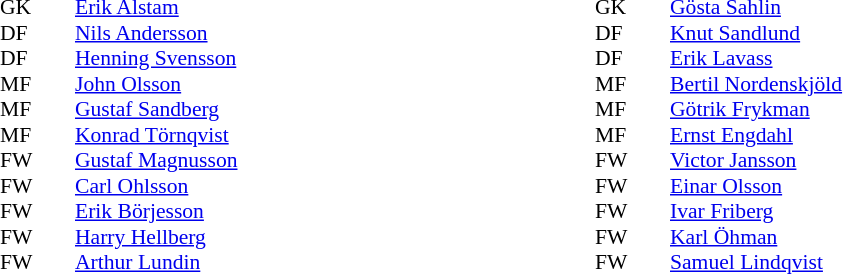<table width="100%">
<tr>
<td valign="top" width="50%"><br><table style="font-size: 90%" cellspacing="0" cellpadding="0" align=center>
<tr>
<th width="25"></th>
<th width="25"></th>
</tr>
<tr>
<td>GK</td>
<td></td>
<td> <a href='#'>Erik Alstam</a></td>
</tr>
<tr>
<td>DF</td>
<td></td>
<td> <a href='#'>Nils Andersson</a></td>
</tr>
<tr>
<td>DF</td>
<td></td>
<td> <a href='#'>Henning Svensson</a></td>
</tr>
<tr>
<td>MF</td>
<td></td>
<td> <a href='#'>John Olsson</a></td>
</tr>
<tr>
<td>MF</td>
<td></td>
<td> <a href='#'>Gustaf Sandberg</a></td>
</tr>
<tr>
<td>MF</td>
<td></td>
<td> <a href='#'>Konrad Törnqvist</a></td>
</tr>
<tr>
<td>FW</td>
<td></td>
<td> <a href='#'>Gustaf Magnusson</a></td>
</tr>
<tr>
<td>FW</td>
<td></td>
<td> <a href='#'>Carl Ohlsson</a></td>
</tr>
<tr>
<td>FW</td>
<td></td>
<td> <a href='#'>Erik Börjesson</a></td>
</tr>
<tr>
<td>FW</td>
<td></td>
<td> <a href='#'>Harry Hellberg</a></td>
</tr>
<tr>
<td>FW</td>
<td></td>
<td> <a href='#'>Arthur Lundin</a></td>
</tr>
</table>
</td>
<td valign="top" width="50%"><br><table style="font-size: 90%" cellspacing="0" cellpadding="0">
<tr>
<th width="25"></th>
<th width="25"></th>
</tr>
<tr>
<td>GK</td>
<td></td>
<td> <a href='#'>Gösta Sahlin</a></td>
</tr>
<tr>
<td>DF</td>
<td></td>
<td> <a href='#'>Knut Sandlund</a></td>
</tr>
<tr>
<td>DF</td>
<td></td>
<td> <a href='#'>Erik Lavass</a></td>
</tr>
<tr>
<td>MF</td>
<td></td>
<td> <a href='#'>Bertil Nordenskjöld</a></td>
</tr>
<tr>
<td>MF</td>
<td></td>
<td> <a href='#'>Götrik Frykman</a></td>
</tr>
<tr>
<td>MF</td>
<td></td>
<td> <a href='#'>Ernst Engdahl</a></td>
</tr>
<tr>
<td>FW</td>
<td></td>
<td> <a href='#'>Victor Jansson</a></td>
</tr>
<tr>
<td>FW</td>
<td></td>
<td> <a href='#'>Einar Olsson</a></td>
</tr>
<tr>
<td>FW</td>
<td></td>
<td> <a href='#'>Ivar Friberg</a></td>
</tr>
<tr>
<td>FW</td>
<td></td>
<td> <a href='#'>Karl Öhman</a></td>
</tr>
<tr>
<td>FW</td>
<td></td>
<td> <a href='#'>Samuel Lindqvist</a></td>
</tr>
</table>
</td>
</tr>
</table>
